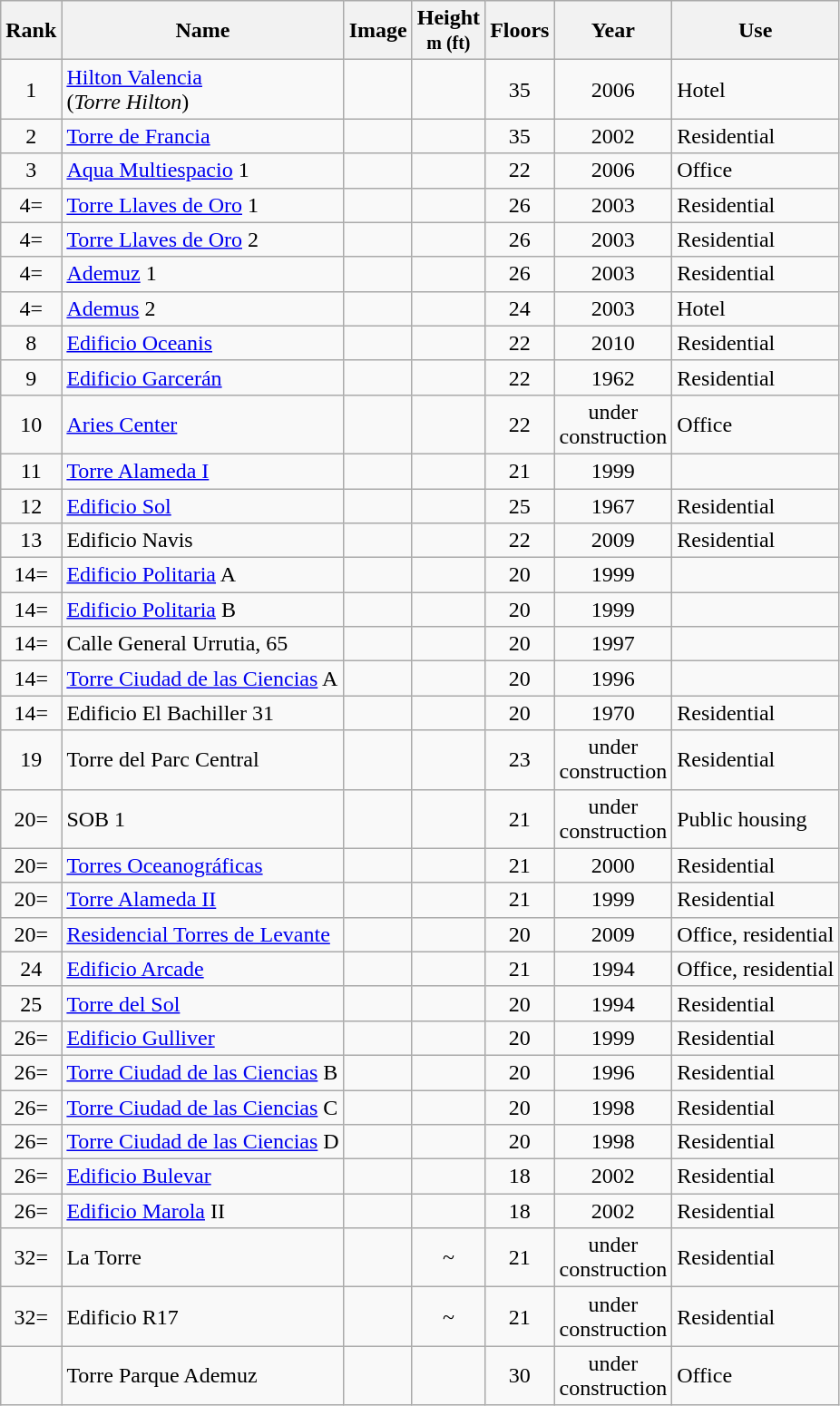<table class="wikitable sortable">
<tr>
<th>Rank</th>
<th>Name</th>
<th>Image</th>
<th>Height<br><small>m (ft)</small></th>
<th>Floors</th>
<th>Year</th>
<th>Use</th>
</tr>
<tr>
<td align="center">1</td>
<td><a href='#'>Hilton Valencia</a><br>(<em>Torre Hilton</em>)</td>
<td></td>
<td align="center"></td>
<td align="center">35</td>
<td align="center">2006</td>
<td>Hotel</td>
</tr>
<tr>
<td align="center">2</td>
<td><a href='#'>Torre de Francia</a></td>
<td></td>
<td align="center"></td>
<td align="center">35</td>
<td align="center">2002</td>
<td>Residential</td>
</tr>
<tr>
<td align="center">3</td>
<td><a href='#'>Aqua Multiespacio</a> 1</td>
<td></td>
<td align="center"></td>
<td align="center">22</td>
<td align="center">2006</td>
<td>Office</td>
</tr>
<tr>
<td align="center">4=</td>
<td><a href='#'>Torre Llaves de Oro</a> 1 </td>
<td></td>
<td align="center"></td>
<td align="center">26</td>
<td align="center">2003</td>
<td>Residential</td>
</tr>
<tr>
<td align="center">4=</td>
<td><a href='#'>Torre Llaves de Oro</a> 2 </td>
<td></td>
<td align="center"></td>
<td align="center">26</td>
<td align="center">2003</td>
<td>Residential</td>
</tr>
<tr>
<td align="center">4=</td>
<td><a href='#'>Ademuz</a> 1 </td>
<td></td>
<td align="center"></td>
<td align="center">26</td>
<td align="center">2003</td>
<td>Residential</td>
</tr>
<tr>
<td align="center">4=</td>
<td><a href='#'>Ademus</a> 2 </td>
<td></td>
<td align="center"></td>
<td align="center">24</td>
<td align="center">2003</td>
<td>Hotel</td>
</tr>
<tr>
<td align="center">8</td>
<td><a href='#'>Edificio Oceanis</a> </td>
<td></td>
<td align="center"></td>
<td align="center">22</td>
<td align="center">2010</td>
<td>Residential</td>
</tr>
<tr>
<td align="center">9</td>
<td><a href='#'>Edificio Garcerán</a> </td>
<td></td>
<td align="center"></td>
<td align="center">22</td>
<td align="center">1962</td>
<td>Residential</td>
</tr>
<tr>
<td align="center">10</td>
<td><a href='#'>Aries Center</a> </td>
<td></td>
<td align="center"></td>
<td align="center">22</td>
<td align="center">under<br>construction</td>
<td>Office</td>
</tr>
<tr>
<td align="center">11</td>
<td><a href='#'>Torre Alameda I</a> </td>
<td></td>
<td align="center"></td>
<td align="center">21</td>
<td align="center">1999</td>
<td></td>
</tr>
<tr>
<td align="center">12</td>
<td><a href='#'>Edificio Sol</a> </td>
<td></td>
<td align="center"></td>
<td align="center">25</td>
<td align="center">1967</td>
<td>Residential</td>
</tr>
<tr>
<td align="center">13</td>
<td>Edificio Navis </td>
<td></td>
<td align="center"></td>
<td align="center">22</td>
<td align="center">2009</td>
<td>Residential</td>
</tr>
<tr>
<td align="center">14=</td>
<td><a href='#'>Edificio Politaria</a> A </td>
<td></td>
<td align="center"></td>
<td align="center">20</td>
<td align="center">1999</td>
<td></td>
</tr>
<tr>
<td align="center">14=</td>
<td><a href='#'>Edificio Politaria</a> B </td>
<td></td>
<td align="center"></td>
<td align="center">20</td>
<td align="center">1999</td>
<td></td>
</tr>
<tr>
<td align="center">14=</td>
<td>Calle General Urrutia, 65 </td>
<td></td>
<td align="center"></td>
<td align="center">20</td>
<td align="center">1997</td>
<td></td>
</tr>
<tr>
<td align="center">14=</td>
<td><a href='#'>Torre Ciudad de las Ciencias</a> A </td>
<td></td>
<td align="center"></td>
<td align="center">20</td>
<td align="center">1996</td>
<td></td>
</tr>
<tr>
<td align="center">14=</td>
<td>Edificio El Bachiller 31 </td>
<td></td>
<td align="center"></td>
<td align="center">20</td>
<td align="center">1970</td>
<td>Residential</td>
</tr>
<tr>
<td align="center">19</td>
<td>Torre del Parc Central </td>
<td></td>
<td align="center"></td>
<td align="center">23</td>
<td align="center">under<br>construction</td>
<td>Residential</td>
</tr>
<tr>
<td align="center">20=</td>
<td>SOB 1 </td>
<td></td>
<td align="center"></td>
<td align="center">21</td>
<td align="center">under<br>construction</td>
<td>Public housing</td>
</tr>
<tr>
<td align="center">20=</td>
<td><a href='#'>Torres Oceanográficas</a> </td>
<td></td>
<td align="center"></td>
<td align="center">21</td>
<td align="center">2000</td>
<td>Residential</td>
</tr>
<tr>
<td align="center">20=</td>
<td><a href='#'>Torre Alameda II</a> </td>
<td></td>
<td align="center"></td>
<td align="center">21</td>
<td align="center">1999</td>
<td>Residential</td>
</tr>
<tr>
<td align="center">20=</td>
<td><a href='#'>Residencial Torres de Levante</a> </td>
<td></td>
<td align="center"></td>
<td align="center">20</td>
<td align="center">2009</td>
<td>Office, residential</td>
</tr>
<tr>
<td align="center">24</td>
<td><a href='#'>Edificio Arcade</a> </td>
<td></td>
<td align="center"></td>
<td align="center">21</td>
<td align="center">1994</td>
<td>Office, residential</td>
</tr>
<tr>
<td align="center">25</td>
<td><a href='#'>Torre del Sol</a> </td>
<td></td>
<td align="center"></td>
<td align="center">20</td>
<td align="center">1994</td>
<td>Residential</td>
</tr>
<tr>
<td align="center">26=</td>
<td><a href='#'>Edificio Gulliver</a> </td>
<td></td>
<td align="center"></td>
<td align="center">20</td>
<td align="center">1999</td>
<td>Residential</td>
</tr>
<tr>
<td align="center">26=</td>
<td><a href='#'>Torre Ciudad de las Ciencias</a> B </td>
<td></td>
<td align="center"></td>
<td align="center">20</td>
<td align="center">1996</td>
<td>Residential</td>
</tr>
<tr>
<td align="center">26=</td>
<td><a href='#'>Torre Ciudad de las Ciencias</a> C </td>
<td></td>
<td align="center"></td>
<td align="center">20</td>
<td align="center">1998</td>
<td>Residential</td>
</tr>
<tr>
<td align="center">26=</td>
<td><a href='#'>Torre Ciudad de las Ciencias</a> D </td>
<td></td>
<td align="center"></td>
<td align="center">20</td>
<td align="center">1998</td>
<td>Residential</td>
</tr>
<tr>
<td align="center">26=</td>
<td><a href='#'>Edificio Bulevar</a> </td>
<td></td>
<td align="center"></td>
<td align="center">18</td>
<td align="center">2002</td>
<td>Residential</td>
</tr>
<tr>
<td align="center">26=</td>
<td><a href='#'>Edificio Marola</a> II </td>
<td></td>
<td align="center"></td>
<td align="center">18</td>
<td align="center">2002</td>
<td>Residential</td>
</tr>
<tr>
<td align="center">32=</td>
<td>La Torre </td>
<td></td>
<td align="center">~</td>
<td align="center">21</td>
<td align="center">under<br>construction</td>
<td>Residential</td>
</tr>
<tr>
<td align="center">32=</td>
<td>Edificio R17 </td>
<td></td>
<td align="center">~</td>
<td align="center">21</td>
<td align="center">under<br>construction</td>
<td>Residential</td>
</tr>
<tr>
<td align="center"></td>
<td>Torre Parque Ademuz </td>
<td></td>
<td align="center"></td>
<td align="center">30</td>
<td align="center">under<br>construction</td>
<td>Office</td>
</tr>
</table>
